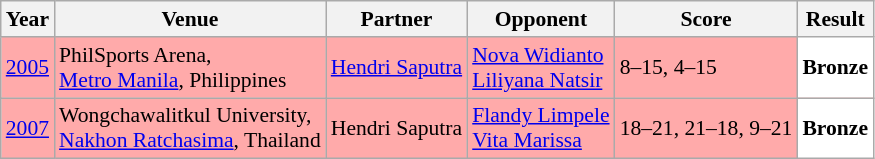<table class="sortable wikitable" style="font-size: 90%;">
<tr>
<th>Year</th>
<th>Venue</th>
<th>Partner</th>
<th>Opponent</th>
<th>Score</th>
<th>Result</th>
</tr>
<tr style="background:#FFAAAA">
<td align="center"><a href='#'>2005</a></td>
<td align="left">PhilSports Arena,<br><a href='#'>Metro Manila</a>, Philippines</td>
<td align="left"> <a href='#'>Hendri Saputra</a></td>
<td align="left"> <a href='#'>Nova Widianto</a><br> <a href='#'>Liliyana Natsir</a></td>
<td align="left">8–15, 4–15</td>
<td style="text-align:left; background:white"> <strong>Bronze</strong></td>
</tr>
<tr style="background:#FFAAAA">
<td align="center"><a href='#'>2007</a></td>
<td align="left">Wongchawalitkul University,<br><a href='#'>Nakhon Ratchasima</a>, Thailand</td>
<td align="left"> Hendri Saputra</td>
<td align="left"> <a href='#'>Flandy Limpele</a><br> <a href='#'>Vita Marissa</a></td>
<td align="left">18–21, 21–18, 9–21</td>
<td style="text-align:left; background:white"> <strong>Bronze</strong></td>
</tr>
</table>
